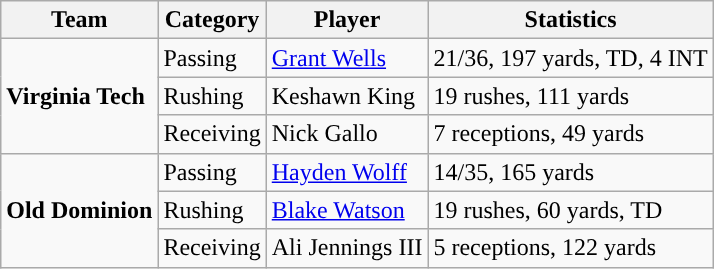<table class="wikitable" style="float: left;">
<tr>
<th>Team</th>
<th>Category</th>
<th>Player</th>
<th>Statistics</th>
</tr>
<tr>
<td rowspan=3><strong>Virginia Tech</strong></td>
<td>Passing</td>
<td><a href='#'>Grant Wells</a></td>
<td>21/36, 197 yards, TD, 4 INT</td>
</tr>
<tr>
<td>Rushing</td>
<td>Keshawn King</td>
<td>19 rushes, 111 yards</td>
</tr>
<tr>
<td>Receiving</td>
<td>Nick Gallo</td>
<td>7 receptions, 49 yards</td>
</tr>
<tr>
<td rowspan=3><strong>Old Dominion</strong></td>
<td>Passing</td>
<td><a href='#'>Hayden Wolff</a></td>
<td>14/35, 165 yards</td>
</tr>
<tr>
<td>Rushing</td>
<td><a href='#'>Blake Watson</a></td>
<td>19 rushes, 60 yards, TD</td>
</tr>
<tr>
<td>Receiving</td>
<td>Ali Jennings III</td>
<td>5 receptions, 122 yards</td>
</tr>
</table>
